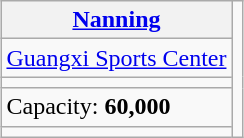<table class="wikitable" style="margin-left: auto; margin-right: auto; border: none;">
<tr>
<th><a href='#'>Nanning</a></th>
<td rowspan="5"><br></td>
</tr>
<tr>
<td><a href='#'>Guangxi Sports Center</a></td>
</tr>
<tr>
<td><small></small></td>
</tr>
<tr>
<td>Capacity: <strong>60,000</strong></td>
</tr>
<tr>
<td></td>
</tr>
</table>
